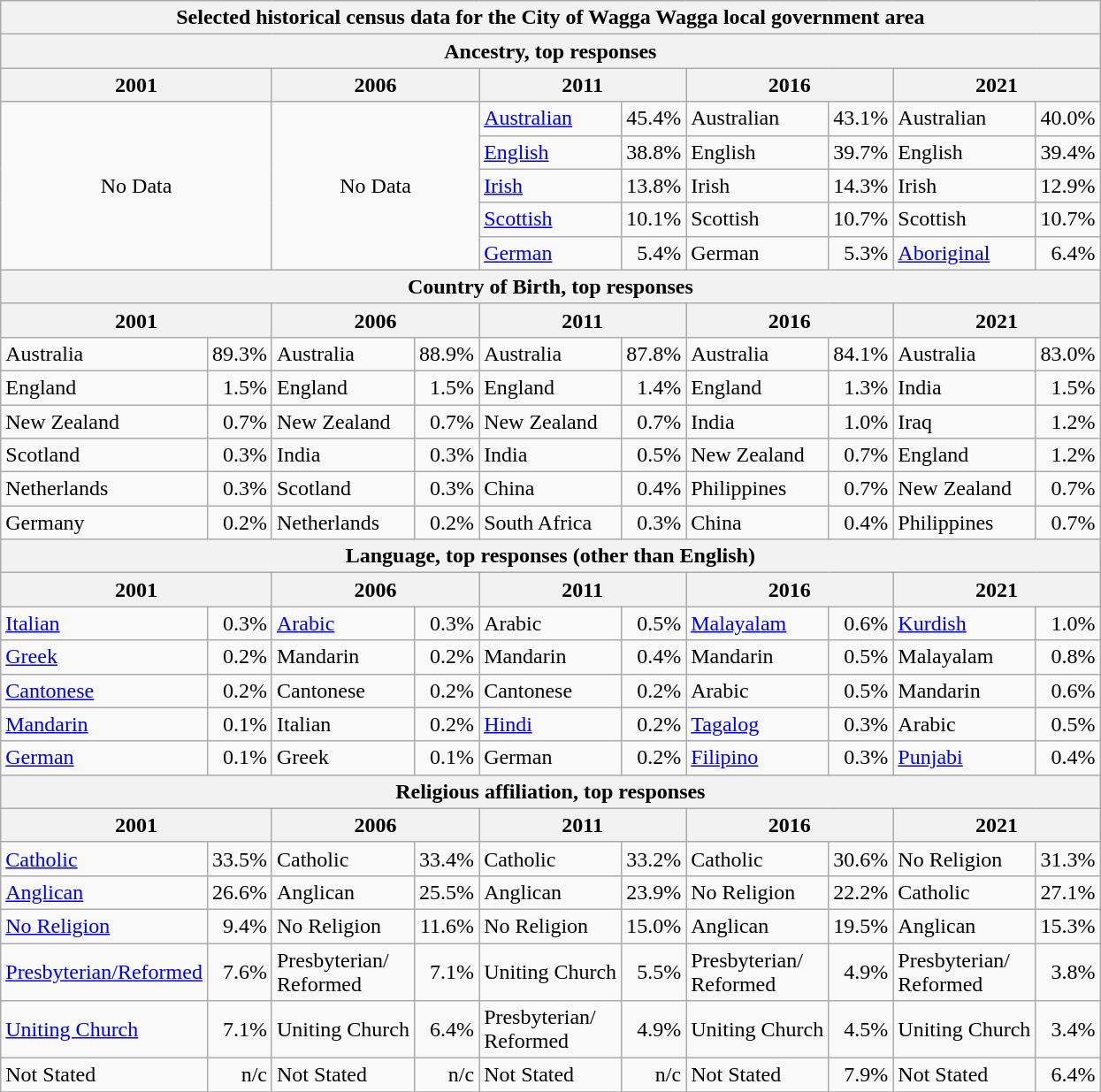<table class="wikitable">
<tr>
<th colspan=10>Selected historical census data for the City of Wagga Wagga local government area</th>
</tr>
<tr>
<th colspan=10>Ancestry, top responses</th>
</tr>
<tr>
<th colspan=2>2001</th>
<th colspan=2>2006</th>
<th colspan=2>2011</th>
<th colspan=2>2016</th>
<th colspan=2>2021</th>
</tr>
<tr>
<td rowspan=5 colspan= 2 align="center">No Data</td>
<td rowspan=5 colspan= 2 align="center">No Data</td>
<td><a href='#'>Australian</a></td>
<td align="right">45.4%</td>
<td>Australian</td>
<td align="right"> 43.1%</td>
<td>Australian</td>
<td align="right"> 40.0%</td>
</tr>
<tr>
<td><a href='#'>English</a></td>
<td align="right">38.8%</td>
<td>English</td>
<td align="right"> 39.7%</td>
<td>English</td>
<td align="right"> 39.4%</td>
</tr>
<tr>
<td><a href='#'>Irish</a></td>
<td align="right">13.8%</td>
<td>Irish</td>
<td align="right"> 14.3%</td>
<td>Irish</td>
<td align="right"> 12.9%</td>
</tr>
<tr>
<td><a href='#'>Scottish</a></td>
<td align="right">10.1%</td>
<td>Scottish</td>
<td align="right"> 10.7%</td>
<td>Scottish</td>
<td align="right"> 10.7%</td>
</tr>
<tr>
<td><a href='#'>German</a></td>
<td align="right">5.4%</td>
<td>German</td>
<td align="right"> 5.3%</td>
<td><a href='#'>Aboriginal</a></td>
<td align="right"> 6.4%</td>
</tr>
<tr>
<th colspan=10>Country of Birth, top responses</th>
</tr>
<tr>
<th colspan=2>2001</th>
<th colspan=2>2006</th>
<th colspan=2>2011</th>
<th colspan=2>2016</th>
<th colspan=2>2021</th>
</tr>
<tr>
<td>Australia</td>
<td align="right">89.3%</td>
<td>Australia</td>
<td align="right"> 88.9%</td>
<td>Australia</td>
<td align="right"> 87.8%</td>
<td>Australia</td>
<td align="right"> 84.1%</td>
<td>Australia</td>
<td align="right"> 83.0%</td>
</tr>
<tr>
<td>England</td>
<td align="right">1.5%</td>
<td>England</td>
<td align="right"> 1.5%</td>
<td>England</td>
<td align="right"> 1.4%</td>
<td>England</td>
<td align="right"> 1.3%</td>
<td>India</td>
<td align="right"> 1.5%</td>
</tr>
<tr>
<td>New Zealand</td>
<td align="right">0.7%</td>
<td>New Zealand</td>
<td align="right"> 0.7%</td>
<td>New Zealand</td>
<td align="right"> 0.7%</td>
<td>India</td>
<td align="right"> 1.0%</td>
<td>Iraq</td>
<td align="right"> 1.2%</td>
</tr>
<tr>
<td>Scotland</td>
<td align="right">0.3%</td>
<td>India</td>
<td align="right"> 0.3%</td>
<td>India</td>
<td align="right"> 0.5%</td>
<td>New Zealand</td>
<td align="right"> 0.7%</td>
<td>England</td>
<td align="right"> 1.2%</td>
</tr>
<tr>
<td>Netherlands</td>
<td align="right">0.3%</td>
<td>Scotland</td>
<td align="right"> 0.3%</td>
<td>China</td>
<td align="right"> 0.4%</td>
<td>Philippines</td>
<td align="right"> 0.7%</td>
<td>New Zealand</td>
<td align="right"> 0.7%</td>
</tr>
<tr>
<td>Germany</td>
<td align="right">0.2%</td>
<td>Netherlands</td>
<td align="right"> 0.2%</td>
<td>South Africa</td>
<td align="right"> 0.3%</td>
<td>China</td>
<td align="right"> 0.4%</td>
<td>Philippines</td>
<td align="right"> 0.7%</td>
</tr>
<tr>
<th colspan=10>Language, top responses (other than English)</th>
</tr>
<tr>
<th colspan=2>2001</th>
<th colspan=2>2006</th>
<th colspan=2>2011</th>
<th colspan=2>2016</th>
<th colspan=2>2021</th>
</tr>
<tr>
<td><a href='#'>Italian</a></td>
<td align="right">0.3%</td>
<td><a href='#'>Arabic</a></td>
<td align="right"> 0.3%</td>
<td>Arabic</td>
<td align="right"> 0.5%</td>
<td><a href='#'>Malayalam</a></td>
<td align="right"> 0.6%</td>
<td><a href='#'>Kurdish</a></td>
<td align="right"> 1.0%</td>
</tr>
<tr>
<td><a href='#'>Greek</a></td>
<td align="right">0.2%</td>
<td>Mandarin</td>
<td align="right"> 0.2%</td>
<td>Mandarin</td>
<td align="right"> 0.4%</td>
<td>Mandarin</td>
<td align="right"> 0.5%</td>
<td>Malayalam</td>
<td align="right"> 0.8%</td>
</tr>
<tr>
<td><a href='#'>Cantonese</a></td>
<td align="right">0.2%</td>
<td>Cantonese</td>
<td align="right"> 0.2%</td>
<td>Cantonese</td>
<td align="right"> 0.2%</td>
<td>Arabic</td>
<td align="right"> 0.5%</td>
<td>Mandarin</td>
<td align="right"> 0.6%</td>
</tr>
<tr>
<td><a href='#'>Mandarin</a></td>
<td align="right">0.1%</td>
<td>Italian</td>
<td align="right"> 0.2%</td>
<td><a href='#'>Hindi</a></td>
<td align="right"> 0.2%</td>
<td><a href='#'>Tagalog</a></td>
<td align="right"> 0.3%</td>
<td>Arabic</td>
<td align="right"> 0.5%</td>
</tr>
<tr>
<td><a href='#'>German</a></td>
<td align="right">0.1%</td>
<td>Greek</td>
<td align="right"> 0.1%</td>
<td>German</td>
<td align="right"> 0.2%</td>
<td><a href='#'>Filipino</a></td>
<td align="right"> 0.3%</td>
<td><a href='#'>Punjabi</a></td>
<td align="right"> 0.4%</td>
</tr>
<tr>
<th colspan=10>Religious affiliation, top responses</th>
</tr>
<tr>
<th colspan=2>2001</th>
<th colspan=2>2006</th>
<th colspan=2>2011</th>
<th colspan=2>2016</th>
<th colspan=2>2021</th>
</tr>
<tr>
<td><a href='#'>Catholic</a></td>
<td align="right">33.5%</td>
<td>Catholic</td>
<td align="right"> 33.4%</td>
<td>Catholic</td>
<td align="right"> 33.2%</td>
<td>Catholic</td>
<td align="right"> 30.6%</td>
<td>No Religion</td>
<td align="right"> 31.3%</td>
</tr>
<tr>
<td><a href='#'>Anglican</a></td>
<td align="right">26.6%</td>
<td>Anglican</td>
<td align="right"> 25.5%</td>
<td>Anglican</td>
<td align="right"> 23.9%</td>
<td>No Religion</td>
<td align="right"> 22.2%</td>
<td>Catholic</td>
<td align="right"> 27.1%</td>
</tr>
<tr>
<td><a href='#'>No Religion</a></td>
<td align="right">9.4%</td>
<td>No Religion</td>
<td align="right"> 11.6%</td>
<td>No Religion</td>
<td align="right"> 15.0%</td>
<td>Anglican</td>
<td align="right"> 19.5%</td>
<td>Anglican</td>
<td align="right"> 15.3%</td>
</tr>
<tr>
<td><a href='#'>Presbyterian/Reformed</a></td>
<td align="right">7.6%</td>
<td>Presbyterian/<br>Reformed</td>
<td align="right"> 7.1%</td>
<td>Uniting Church</td>
<td align="right"> 5.5%</td>
<td>Presbyterian/<br>Reformed</td>
<td align="right"> 4.9%</td>
<td>Presbyterian/<br>Reformed</td>
<td align="right"> 3.8%</td>
</tr>
<tr>
<td><a href='#'>Uniting Church</a></td>
<td align="right">7.1%</td>
<td>Uniting Church</td>
<td align="right"> 6.4%</td>
<td>Presbyterian/<br>Reformed</td>
<td align="right"> 4.9%</td>
<td>Uniting Church</td>
<td align="right"> 4.5%</td>
<td>Uniting Church</td>
<td align="right"> 3.4%</td>
</tr>
<tr>
<td>Not Stated</td>
<td align="right">n/c</td>
<td>Not Stated</td>
<td align="right">n/c</td>
<td>Not Stated</td>
<td align="right">n/c</td>
<td>Not Stated</td>
<td align="right">7.9%</td>
<td>Not Stated</td>
<td align="right"> 6.4%</td>
</tr>
<tr>
</tr>
</table>
